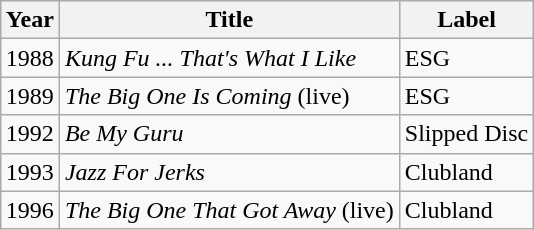<table class="wikitable" style="margin: 1em auto 1em auto">
<tr>
<th>Year</th>
<th>Title</th>
<th>Label</th>
</tr>
<tr>
<td>1988</td>
<td><em>Kung Fu ... That's What I Like</em></td>
<td>ESG</td>
</tr>
<tr>
<td>1989</td>
<td><em>The Big One Is Coming</em> (live)</td>
<td>ESG</td>
</tr>
<tr>
<td>1992</td>
<td><em>Be My Guru</em></td>
<td>Slipped Disc</td>
</tr>
<tr>
<td>1993</td>
<td><em>Jazz For Jerks</em></td>
<td>Clubland</td>
</tr>
<tr>
<td>1996</td>
<td><em>The Big One That Got Away</em> (live)</td>
<td>Clubland</td>
</tr>
</table>
